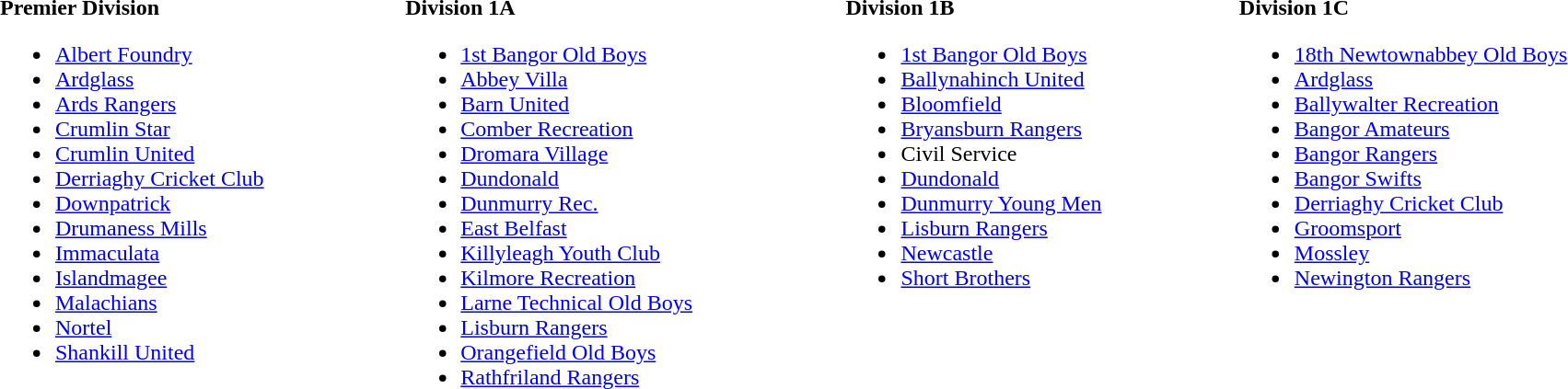<table -table cellpadding="1" cellspacing="3" style="width: 100%; text-align: left; border:0">
<tr>
<td valign="top"><br><strong>Premier Division</strong><ul><li><a href='#'>Albert Foundry</a></li><li><a href='#'>Ardglass</a></li><li><a href='#'>Ards Rangers</a></li><li><a href='#'>Crumlin Star</a></li><li><a href='#'>Crumlin United</a></li><li><a href='#'>Derriaghy Cricket Club</a></li><li><a href='#'>Downpatrick</a></li><li><a href='#'>Drumaness Mills</a></li><li><a href='#'>Immaculata</a></li><li><a href='#'>Islandmagee</a></li><li><a href='#'>Malachians</a></li><li><a href='#'>Nortel</a></li><li><a href='#'>Shankill United</a></li></ul></td>
<td valign="top"><br><strong>Division 1A</strong><ul><li><a href='#'>1st Bangor Old Boys</a></li><li><a href='#'>Abbey Villa</a></li><li><a href='#'>Barn United</a></li><li><a href='#'>Comber Recreation</a></li><li><a href='#'>Dromara Village</a></li><li><a href='#'>Dundonald</a></li><li><a href='#'>Dunmurry Rec.</a></li><li><a href='#'>East Belfast</a></li><li><a href='#'>Killyleagh Youth Club</a></li><li><a href='#'>Kilmore Recreation</a></li><li><a href='#'>Larne Technical Old Boys</a></li><li><a href='#'>Lisburn Rangers</a></li><li><a href='#'>Orangefield Old Boys</a></li><li><a href='#'>Rathfriland Rangers</a></li></ul></td>
<td valign="top"><br><strong>Division 1B</strong><ul><li><a href='#'>1st Bangor Old Boys</a></li><li><a href='#'>Ballynahinch United</a></li><li><a href='#'>Bloomfield</a></li><li><a href='#'>Bryansburn Rangers</a></li><li>Civil Service</li><li><a href='#'>Dundonald</a></li><li><a href='#'>Dunmurry Young Men</a></li><li><a href='#'>Lisburn Rangers</a></li><li><a href='#'>Newcastle</a></li><li><a href='#'>Short Brothers</a></li></ul></td>
<td valign="top"><br><strong>Division 1C</strong><ul><li><a href='#'>18th Newtownabbey Old Boys</a></li><li><a href='#'>Ardglass</a></li><li><a href='#'>Ballywalter Recreation</a></li><li><a href='#'>Bangor Amateurs</a></li><li><a href='#'>Bangor Rangers</a></li><li><a href='#'>Bangor Swifts</a></li><li><a href='#'>Derriaghy Cricket Club</a></li><li><a href='#'>Groomsport</a></li><li><a href='#'>Mossley</a></li><li><a href='#'>Newington Rangers</a></li></ul></td>
</tr>
</table>
